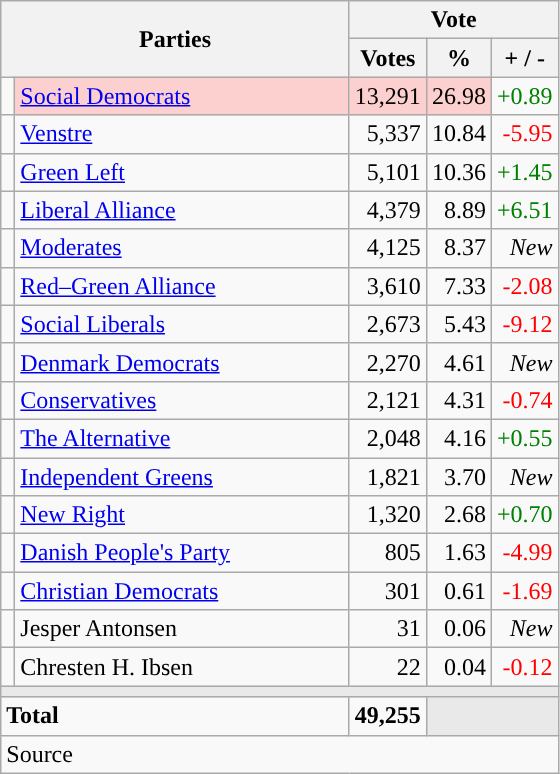<table class="wikitable" style="text-align:right;">
<tr>
<th style="text-align:centre;" rowspan="2" colspan="2" width="225">Parties</th>
<th colspan="3">Vote</th>
</tr>
<tr>
<th width="15">Votes</th>
<th width="15">%</th>
<th width="15">+ / -</th>
</tr>
<tr>
<td width="2" style="color:inherit;background:"></td>
<td bgcolor=#fbd0ce  align="left"><a href='#'>Social Democrats</a></td>
<td bgcolor=#fbd0ce>13,291</td>
<td bgcolor=#fbd0ce>26.98</td>
<td style=color:green;>+0.89</td>
</tr>
<tr>
<td width="2" style="color:inherit;background:"></td>
<td align="left"><a href='#'>Venstre</a></td>
<td>5,337</td>
<td>10.84</td>
<td style=color:red;>-5.95</td>
</tr>
<tr>
<td width="2" style="color:inherit;background:"></td>
<td align="left"><a href='#'>Green Left</a></td>
<td>5,101</td>
<td>10.36</td>
<td style=color:green;>+1.45</td>
</tr>
<tr>
<td width="2" style="color:inherit;background:"></td>
<td align="left"><a href='#'>Liberal Alliance</a></td>
<td>4,379</td>
<td>8.89</td>
<td style=color:green;>+6.51</td>
</tr>
<tr>
<td width="2" style="color:inherit;background:"></td>
<td align="left"><a href='#'>Moderates</a></td>
<td>4,125</td>
<td>8.37</td>
<td><em>New</em></td>
</tr>
<tr>
<td width="2" style="color:inherit;background:"></td>
<td align="left"><a href='#'>Red–Green Alliance</a></td>
<td>3,610</td>
<td>7.33</td>
<td style=color:red;>-2.08</td>
</tr>
<tr>
<td width="2" style="color:inherit;background:"></td>
<td align="left"><a href='#'>Social Liberals</a></td>
<td>2,673</td>
<td>5.43</td>
<td style=color:red;>-9.12</td>
</tr>
<tr>
<td width="2" style="color:inherit;background:"></td>
<td align="left"><a href='#'>Denmark Democrats</a></td>
<td>2,270</td>
<td>4.61</td>
<td><em>New</em></td>
</tr>
<tr>
<td width="2" style="color:inherit;background:"></td>
<td align="left"><a href='#'>Conservatives</a></td>
<td>2,121</td>
<td>4.31</td>
<td style=color:red;>-0.74</td>
</tr>
<tr>
<td width="2" style="color:inherit;background:"></td>
<td align="left"><a href='#'>The Alternative</a></td>
<td>2,048</td>
<td>4.16</td>
<td style=color:green;>+0.55</td>
</tr>
<tr>
<td width="2" style="color:inherit;background:"></td>
<td align="left"><a href='#'>Independent Greens</a></td>
<td>1,821</td>
<td>3.70</td>
<td><em>New</em></td>
</tr>
<tr>
<td width="2" style="color:inherit;background:"></td>
<td align="left"><a href='#'>New Right</a></td>
<td>1,320</td>
<td>2.68</td>
<td style=color:green;>+0.70</td>
</tr>
<tr>
<td width="2" style="color:inherit;background:"></td>
<td align="left"><a href='#'>Danish People's Party</a></td>
<td>805</td>
<td>1.63</td>
<td style=color:red;>-4.99</td>
</tr>
<tr>
<td width="2" style="color:inherit;background:"></td>
<td align="left"><a href='#'>Christian Democrats</a></td>
<td>301</td>
<td>0.61</td>
<td style=color:red;>-1.69</td>
</tr>
<tr>
<td width="2" style="color:inherit;background:"></td>
<td align="left">Jesper Antonsen</td>
<td>31</td>
<td>0.06</td>
<td><em>New</em></td>
</tr>
<tr>
<td width="2" style="color:inherit;background:"></td>
<td align="left">Chresten H. Ibsen</td>
<td>22</td>
<td>0.04</td>
<td style=color:red;>-0.12</td>
</tr>
<tr>
<td colspan="7" bgcolor="#E9E9E9"></td>
</tr>
<tr>
<td align="left" colspan="2"><strong>Total</strong></td>
<td><strong>49,255</strong></td>
<td bgcolor="#E9E9E9" colspan="2"></td>
</tr>
<tr>
<td align="left" colspan="6">Source</td>
</tr>
</table>
